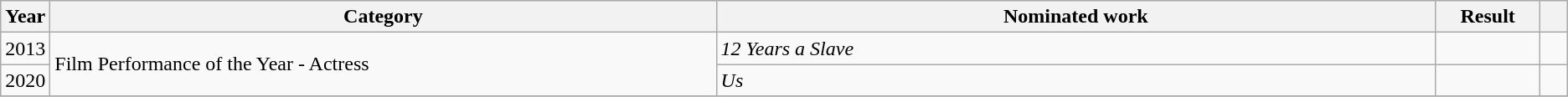<table class=wikitable>
<tr>
<th scope="col" style="width:1em;">Year</th>
<th scope="col" style="width:36em;">Category</th>
<th scope="col" style="width:39em;">Nominated work</th>
<th scope="col" style="width:5em;">Result</th>
<th scope="col" style="width:1em;"></th>
</tr>
<tr>
<td>2013</td>
<td rowspan="2">Film Performance of the Year - Actress</td>
<td><em>12 Years a Slave</em></td>
<td></td>
<td></td>
</tr>
<tr>
<td>2020</td>
<td><em>Us</em></td>
<td></td>
<td></td>
</tr>
<tr>
</tr>
</table>
